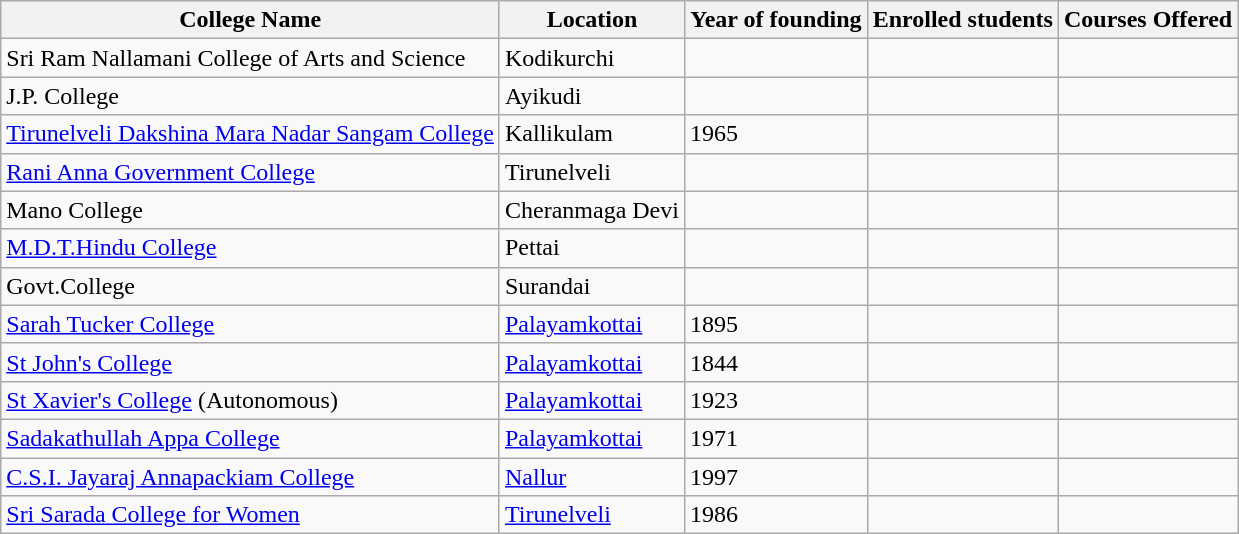<table class="wikitable">
<tr>
<th>College Name</th>
<th>Location</th>
<th>Year of founding</th>
<th>Enrolled students</th>
<th>Courses Offered</th>
</tr>
<tr>
<td>Sri Ram Nallamani College of Arts and Science</td>
<td>Kodikurchi</td>
<td></td>
<td></td>
<td></td>
</tr>
<tr>
<td>J.P. College</td>
<td>Ayikudi</td>
<td></td>
<td></td>
<td></td>
</tr>
<tr>
<td><a href='#'>Tirunelveli Dakshina Mara Nadar Sangam College</a></td>
<td>Kallikulam</td>
<td>1965</td>
<td></td>
<td></td>
</tr>
<tr>
<td><a href='#'>Rani Anna Government College</a></td>
<td>Tirunelveli</td>
<td></td>
<td></td>
<td></td>
</tr>
<tr>
<td>Mano College</td>
<td>Cheranmaga Devi</td>
<td></td>
<td></td>
<td></td>
</tr>
<tr>
<td><a href='#'>M.D.T.Hindu College</a></td>
<td>Pettai</td>
<td></td>
<td></td>
<td></td>
</tr>
<tr>
<td>Govt.College</td>
<td>Surandai</td>
<td></td>
<td></td>
<td></td>
</tr>
<tr>
<td><a href='#'>Sarah Tucker College</a></td>
<td><a href='#'>Palayamkottai</a></td>
<td>1895</td>
<td></td>
<td></td>
</tr>
<tr>
<td><a href='#'>St John's College</a></td>
<td><a href='#'>Palayamkottai</a></td>
<td>1844</td>
<td></td>
<td></td>
</tr>
<tr>
<td><a href='#'>St Xavier's College</a> (Autonomous)</td>
<td><a href='#'>Palayamkottai</a></td>
<td>1923</td>
<td></td>
<td></td>
</tr>
<tr>
<td><a href='#'>Sadakathullah Appa College</a></td>
<td><a href='#'>Palayamkottai</a></td>
<td>1971</td>
<td></td>
<td></td>
</tr>
<tr>
<td><a href='#'>C.S.I. Jayaraj Annapackiam College</a></td>
<td><a href='#'>Nallur</a></td>
<td>1997</td>
<td></td>
<td></td>
</tr>
<tr>
<td><a href='#'>Sri Sarada College for Women</a></td>
<td><a href='#'>Tirunelveli</a></td>
<td>1986</td>
<td></td>
<td></td>
</tr>
</table>
